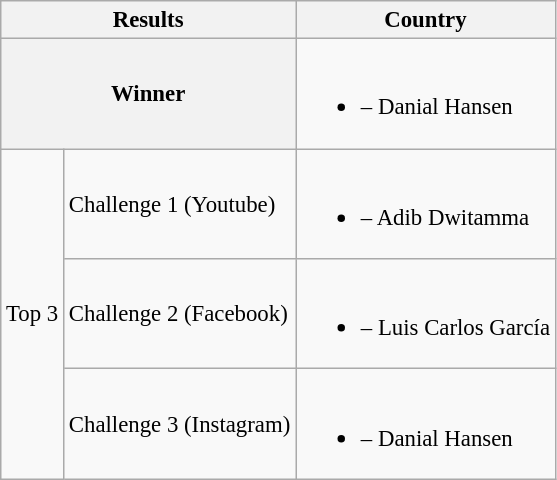<table class="wikitable" style="font-size: 95%;">
<tr>
<th colspan="2">Results</th>
<th>Country</th>
</tr>
<tr>
<th rowspan="1"colspan="2">Winner</th>
<td><br><ul><li> – Danial Hansen</li></ul></td>
</tr>
<tr>
<td rowspan="6">Top 3</td>
<td>Challenge 1 (Youtube)</td>
<td><br><ul><li> – Adib Dwitamma</li></ul></td>
</tr>
<tr>
<td>Challenge 2 (Facebook)</td>
<td><br><ul><li> – Luis Carlos García</li></ul></td>
</tr>
<tr>
<td>Challenge 3 (Instagram)</td>
<td><br><ul><li> – Danial Hansen</li></ul></td>
</tr>
</table>
